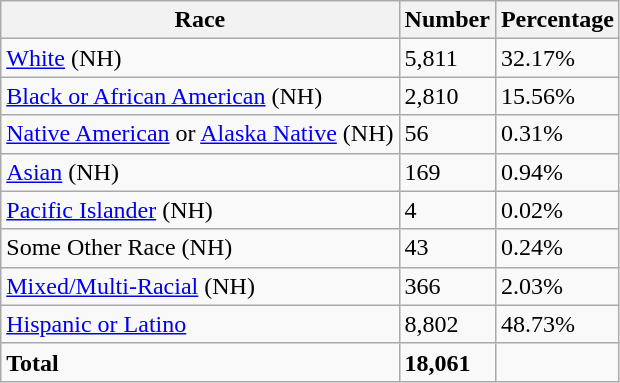<table class="wikitable">
<tr>
<th>Race</th>
<th>Number</th>
<th>Percentage</th>
</tr>
<tr>
<td><a href='#'>White</a> (NH)</td>
<td>5,811</td>
<td>32.17%</td>
</tr>
<tr>
<td><a href='#'>Black or African American</a> (NH)</td>
<td>2,810</td>
<td>15.56%</td>
</tr>
<tr>
<td><a href='#'>Native American</a> or <a href='#'>Alaska Native</a> (NH)</td>
<td>56</td>
<td>0.31%</td>
</tr>
<tr>
<td><a href='#'>Asian</a> (NH)</td>
<td>169</td>
<td>0.94%</td>
</tr>
<tr>
<td><a href='#'>Pacific Islander</a> (NH)</td>
<td>4</td>
<td>0.02%</td>
</tr>
<tr>
<td>Some Other Race (NH)</td>
<td>43</td>
<td>0.24%</td>
</tr>
<tr>
<td><a href='#'>Mixed/Multi-Racial</a> (NH)</td>
<td>366</td>
<td>2.03%</td>
</tr>
<tr>
<td><a href='#'>Hispanic or Latino</a></td>
<td>8,802</td>
<td>48.73%</td>
</tr>
<tr>
<td><strong>Total</strong></td>
<td><strong>18,061</strong></td>
<td></td>
</tr>
</table>
